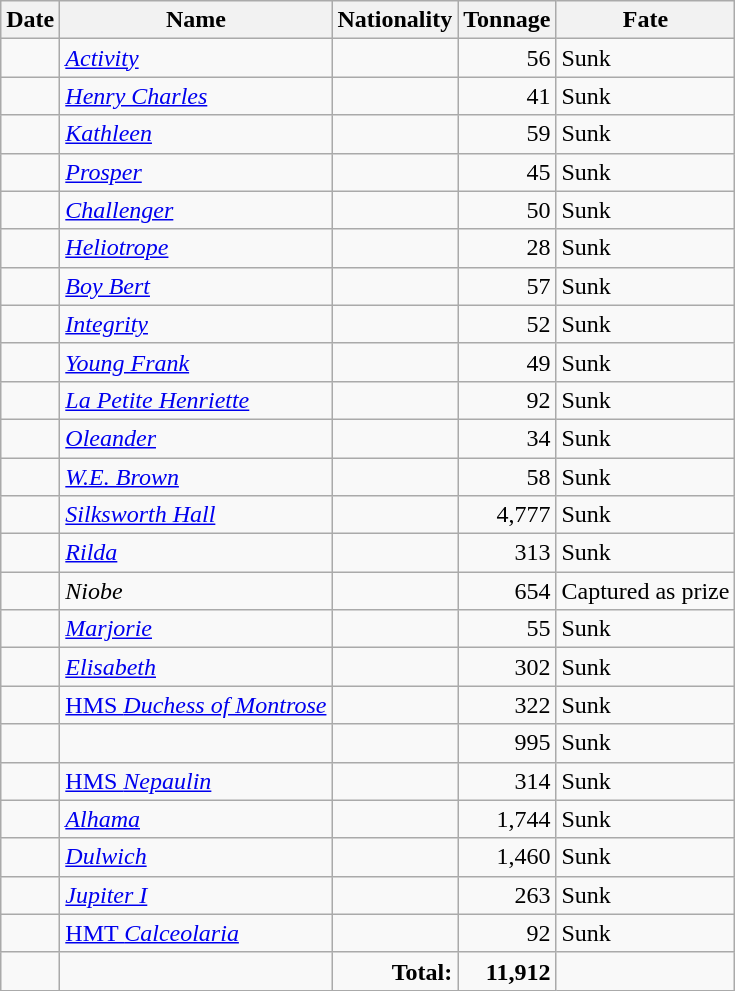<table class="wikitable sortable">
<tr>
<th>Date</th>
<th>Name</th>
<th>Nationality</th>
<th>Tonnage</th>
<th>Fate</th>
</tr>
<tr>
<td align="right"></td>
<td align="left"><a href='#'><em>Activity</em></a></td>
<td align="left"></td>
<td align="right">56</td>
<td align="left">Sunk</td>
</tr>
<tr>
<td align="right"></td>
<td align="left"><a href='#'><em>Henry Charles</em></a></td>
<td align="left"></td>
<td align="right">41</td>
<td align="left">Sunk</td>
</tr>
<tr>
<td align="right"></td>
<td align="left"><a href='#'><em>Kathleen</em></a></td>
<td align="left"></td>
<td align="right">59</td>
<td align="left">Sunk</td>
</tr>
<tr>
<td align="right"></td>
<td align="left"><a href='#'><em>Prosper</em></a></td>
<td align="left"></td>
<td align="right">45</td>
<td align="left">Sunk</td>
</tr>
<tr>
<td align="right"></td>
<td align="left"><a href='#'><em>Challenger</em></a></td>
<td align="left"></td>
<td align="right">50</td>
<td align="left">Sunk</td>
</tr>
<tr>
<td align="right"></td>
<td align="left"><a href='#'><em>Heliotrope</em></a></td>
<td align="left"></td>
<td align="right">28</td>
<td align="left">Sunk</td>
</tr>
<tr>
<td align="right"></td>
<td align="left"><a href='#'><em>Boy Bert</em></a></td>
<td align="left"></td>
<td align="right">57</td>
<td align="left">Sunk</td>
</tr>
<tr>
<td align="right"></td>
<td align="left"><a href='#'><em>Integrity</em></a></td>
<td align="left"></td>
<td align="right">52</td>
<td align="left">Sunk</td>
</tr>
<tr>
<td align="right"></td>
<td align="left"><a href='#'><em>Young Frank</em></a></td>
<td align="left"></td>
<td align="right">49</td>
<td align="left">Sunk</td>
</tr>
<tr>
<td align="right"></td>
<td align="left"><a href='#'><em>La Petite Henriette</em></a></td>
<td align="left"></td>
<td align="right">92</td>
<td align="left">Sunk</td>
</tr>
<tr>
<td align="right"></td>
<td align="left"><a href='#'><em>Oleander</em></a></td>
<td align="left"></td>
<td align="right">34</td>
<td align="left">Sunk</td>
</tr>
<tr>
<td align="right"></td>
<td align="left"><a href='#'><em>W.E. Brown</em></a></td>
<td align="left"></td>
<td align="right">58</td>
<td align="left">Sunk</td>
</tr>
<tr>
<td align="right"></td>
<td align="left"><a href='#'><em>Silksworth Hall</em></a></td>
<td align="left"></td>
<td align="right">4,777</td>
<td align="left">Sunk</td>
</tr>
<tr>
<td align="right"></td>
<td align="left"><a href='#'><em>Rilda</em></a></td>
<td align="left"></td>
<td align="right">313</td>
<td align="left">Sunk</td>
</tr>
<tr>
<td align="right"></td>
<td align="left"><em>Niobe</em></td>
<td align="left"></td>
<td align="right">654</td>
<td align="left">Captured as prize</td>
</tr>
<tr>
<td align="right"></td>
<td align="left"><a href='#'><em>Marjorie</em></a></td>
<td align="left"></td>
<td align="right">55</td>
<td align="left">Sunk</td>
</tr>
<tr>
<td align="right"></td>
<td align="left"><a href='#'><em>Elisabeth</em></a></td>
<td align="left"></td>
<td align="right">302</td>
<td align="left">Sunk</td>
</tr>
<tr>
<td align="right"></td>
<td align="left"><a href='#'>HMS <em>Duchess of Montrose</em></a></td>
<td align="left"></td>
<td align="right">322</td>
<td align="left">Sunk</td>
</tr>
<tr>
<td align="right"></td>
<td align="left"></td>
<td align="left"></td>
<td align="right">995</td>
<td align="left">Sunk</td>
</tr>
<tr>
<td align="right"></td>
<td align="left"><a href='#'>HMS <em>Nepaulin</em></a></td>
<td align="left"></td>
<td align="right">314</td>
<td align="left">Sunk</td>
</tr>
<tr>
<td align="right"></td>
<td align="left"><a href='#'><em>Alhama</em></a></td>
<td align="left"></td>
<td align="right">1,744</td>
<td align="left">Sunk</td>
</tr>
<tr>
<td align="right"></td>
<td align="left"><a href='#'><em>Dulwich</em></a></td>
<td align="left"></td>
<td align="right">1,460</td>
<td align="left">Sunk</td>
</tr>
<tr>
<td align="right"></td>
<td align="left"><a href='#'><em>Jupiter I</em></a></td>
<td align="left"></td>
<td align="right">263</td>
<td align="left">Sunk</td>
</tr>
<tr>
<td align="right"></td>
<td align="left"><a href='#'>HMT <em>Calceolaria</em></a></td>
<td align="left"></td>
<td align="right">92</td>
<td align="left">Sunk</td>
</tr>
<tr>
<td></td>
<td></td>
<td align="right"><strong>Total:</strong></td>
<td align="right"><strong>11,912</strong></td>
<td></td>
</tr>
</table>
